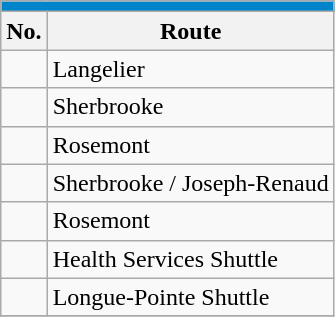<table align=center class="wikitable">
<tr>
<th style="background: #0085CA; font-size:100%; color:#FFFFFF;"colspan="4"><a href='#'></a></th>
</tr>
<tr>
<th>No.</th>
<th>Route</th>
</tr>
<tr>
<td {{Avoid wrap> </td>
<td>Langelier</td>
</tr>
<tr>
<td></td>
<td>Sherbrooke</td>
</tr>
<tr>
<td {{Avoid wrap> </td>
<td>Rosemont</td>
</tr>
<tr>
<td {{Avoid wrap> </td>
<td>Sherbrooke / Joseph-Renaud</td>
</tr>
<tr>
<td {{Avoid wrap> </td>
<td>Rosemont</td>
</tr>
<tr>
<td></td>
<td>Health Services Shuttle</td>
</tr>
<tr>
<td></td>
<td>Longue-Pointe Shuttle</td>
</tr>
<tr>
</tr>
</table>
